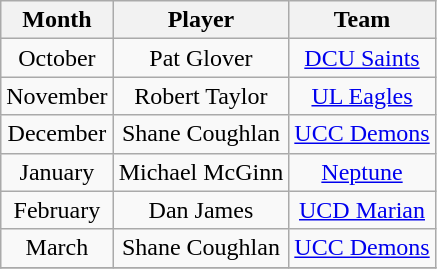<table class="wikitable" style="text-align:center">
<tr>
<th>Month</th>
<th>Player</th>
<th>Team</th>
</tr>
<tr>
<td>October</td>
<td>Pat Glover</td>
<td><a href='#'>DCU Saints</a></td>
</tr>
<tr>
<td>November</td>
<td>Robert Taylor</td>
<td><a href='#'>UL Eagles</a></td>
</tr>
<tr>
<td>December</td>
<td>Shane Coughlan</td>
<td><a href='#'>UCC Demons</a></td>
</tr>
<tr>
<td>January</td>
<td>Michael McGinn</td>
<td><a href='#'>Neptune</a></td>
</tr>
<tr>
<td>February</td>
<td>Dan James</td>
<td><a href='#'>UCD Marian</a></td>
</tr>
<tr>
<td>March</td>
<td>Shane Coughlan</td>
<td><a href='#'>UCC Demons</a></td>
</tr>
<tr>
</tr>
</table>
